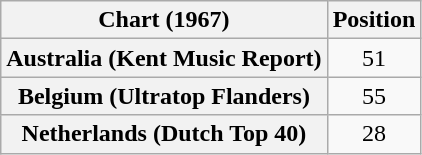<table class="wikitable sortable plainrowheaders" style="text-align:center">
<tr>
<th>Chart (1967)</th>
<th>Position</th>
</tr>
<tr>
<th scope="row">Australia (Kent Music Report)</th>
<td>51</td>
</tr>
<tr>
<th scope="row">Belgium (Ultratop Flanders)</th>
<td>55</td>
</tr>
<tr>
<th scope="row">Netherlands (Dutch Top 40)</th>
<td>28</td>
</tr>
</table>
